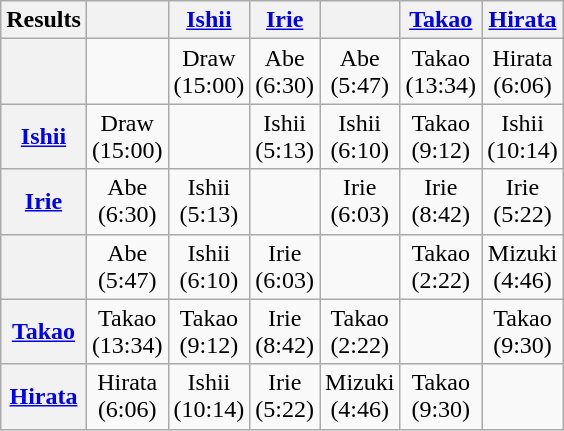<table class="wikitable" style="text-align:center; margin: 1em auto 1em auto">
<tr align="center">
<th>Results</th>
<th></th>
<th><a href='#'>Ishii</a></th>
<th><a href='#'>Irie</a></th>
<th></th>
<th><a href='#'>Takao</a></th>
<th><a href='#'>Hirata</a></th>
</tr>
<tr align="center">
<th></th>
<td></td>
<td>Draw<br>(15:00)</td>
<td>Abe<br>(6:30)</td>
<td>Abe<br>(5:47)</td>
<td>Takao<br>(13:34)</td>
<td>Hirata<br>(6:06)</td>
</tr>
<tr align="center">
<th><a href='#'>Ishii</a></th>
<td>Draw<br>(15:00)</td>
<td></td>
<td>Ishii<br>(5:13)</td>
<td>Ishii<br>(6:10)</td>
<td>Takao<br>(9:12)</td>
<td>Ishii<br>(10:14)</td>
</tr>
<tr align="center">
<th><a href='#'>Irie</a></th>
<td>Abe<br>(6:30)</td>
<td>Ishii<br>(5:13)</td>
<td></td>
<td>Irie<br>(6:03)</td>
<td>Irie<br>(8:42)</td>
<td>Irie<br>(5:22)</td>
</tr>
<tr align="center">
<th></th>
<td>Abe<br>(5:47)</td>
<td>Ishii<br>(6:10)</td>
<td>Irie<br>(6:03)</td>
<td></td>
<td>Takao<br>(2:22)</td>
<td>Mizuki<br>(4:46)</td>
</tr>
<tr align="center">
<th><a href='#'>Takao</a></th>
<td>Takao<br>(13:34)</td>
<td>Takao<br>(9:12)</td>
<td>Irie<br>(8:42)</td>
<td>Takao<br>(2:22)</td>
<td></td>
<td>Takao<br>(9:30)</td>
</tr>
<tr align="center">
<th><a href='#'>Hirata</a></th>
<td>Hirata<br>(6:06)</td>
<td>Ishii<br>(10:14)</td>
<td>Irie<br>(5:22)</td>
<td>Mizuki<br>(4:46)</td>
<td>Takao<br>(9:30)</td>
<td></td>
</tr>
</table>
